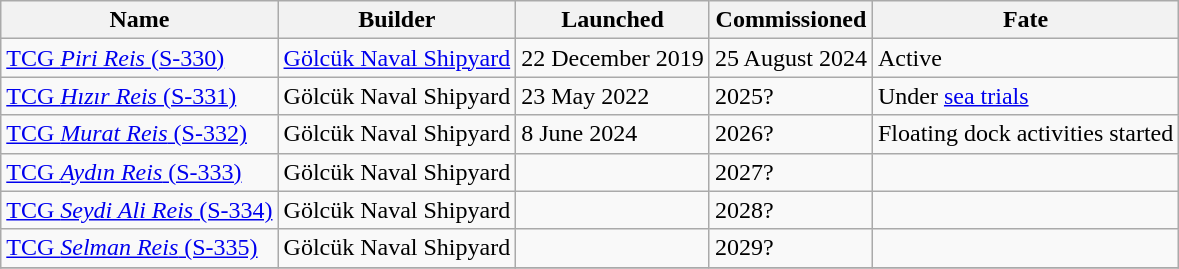<table class="wikitable">
<tr>
<th>Name</th>
<th>Builder</th>
<th>Launched</th>
<th>Commissioned</th>
<th>Fate</th>
</tr>
<tr>
<td><a href='#'>TCG <em>Piri Reis</em> (S-330)</a></td>
<td> <a href='#'>Gölcük Naval Shipyard</a></td>
<td>22 December 2019</td>
<td>25 August 2024</td>
<td>Active</td>
</tr>
<tr>
<td><a href='#'>TCG <em>Hızır Reis</em> (S-331)</a></td>
<td> Gölcük Naval Shipyard</td>
<td>23 May 2022</td>
<td>2025?</td>
<td>Under <a href='#'>sea trials</a></td>
</tr>
<tr>
<td><a href='#'>TCG <em>Murat Reis</em> (S-332)</a></td>
<td> Gölcük Naval Shipyard</td>
<td>8 June 2024</td>
<td>2026?</td>
<td>Floating dock activities started</td>
</tr>
<tr>
<td><a href='#'>TCG <em>Aydın Reis</em> (S-333)</a></td>
<td> Gölcük Naval Shipyard</td>
<td></td>
<td>2027?</td>
<td></td>
</tr>
<tr>
<td><a href='#'>TCG <em>Seydi Ali Reis</em> (S-334)</a></td>
<td> Gölcük Naval Shipyard</td>
<td></td>
<td>2028?</td>
<td></td>
</tr>
<tr>
<td><a href='#'>TCG <em>Selman Reis</em> (S-335)</a></td>
<td> Gölcük Naval Shipyard</td>
<td></td>
<td>2029?</td>
<td></td>
</tr>
<tr>
</tr>
</table>
